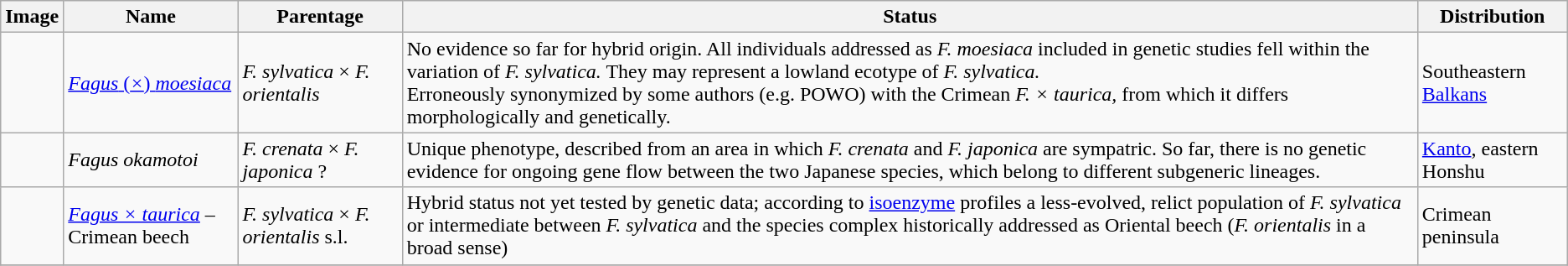<table class="wikitable collapsible">
<tr>
<th>Image</th>
<th>Name</th>
<th>Parentage</th>
<th>Status</th>
<th>Distribution</th>
</tr>
<tr>
<td></td>
<td><a href='#'><em>Fagus</em> (<em>×</em>) <em>moesiaca</em></a> </td>
<td><em>F. sylvatica</em> × <em>F. orientalis</em></td>
<td>No evidence so far for hybrid origin. All individuals addressed as <em>F. moesiaca</em> included in genetic studies fell within the variation of <em>F. sylvatica.</em> They may represent a lowland ecotype of <em>F. sylvatica.</em><br>Erroneously synonymized by some authors (e.g. POWO) with the Crimean <em>F. × taurica,</em> from which it differs morphologically and genetically.</td>
<td>Southeastern <a href='#'>Balkans</a></td>
</tr>
<tr>
<td></td>
<td><em>Fagus okamotoi</em> </td>
<td><em>F. crenata</em> × <em>F. japonica</em> ?</td>
<td>Unique phenotype, described from an area in which <em>F. crenata</em> and <em>F. japonica</em> are sympatric. So far, there is no genetic evidence for ongoing gene flow between the two Japanese species, which belong to different subgeneric lineages.</td>
<td><a href='#'>Kanto</a>, eastern Honshu</td>
</tr>
<tr>
<td></td>
<td><em><a href='#'>Fagus × taurica</a></em>  – Crimean beech</td>
<td><em>F. sylvatica</em> × <em>F. orientalis</em> s.l.</td>
<td>Hybrid status not yet tested by genetic data; according to <a href='#'>isoenzyme</a> profiles a less-evolved, relict population of <em>F. sylvatica</em> or intermediate between <em>F. sylvatica</em> and the species complex historically addressed as Oriental beech (<em>F. orientalis</em> in a broad sense)</td>
<td>Crimean peninsula</td>
</tr>
<tr>
</tr>
</table>
